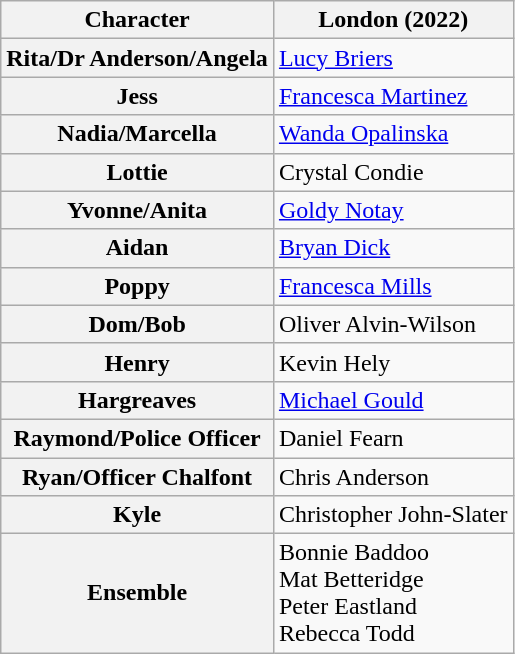<table class="wikitable">
<tr>
<th>Character</th>
<th>London (2022)</th>
</tr>
<tr>
<th>Rita/Dr Anderson/Angela</th>
<td><a href='#'>Lucy Briers</a></td>
</tr>
<tr>
<th>Jess</th>
<td><a href='#'>Francesca Martinez</a></td>
</tr>
<tr>
<th>Nadia/Marcella</th>
<td><a href='#'>Wanda Opalinska</a></td>
</tr>
<tr>
<th>Lottie</th>
<td>Crystal Condie</td>
</tr>
<tr>
<th>Yvonne/Anita</th>
<td><a href='#'>Goldy Notay</a></td>
</tr>
<tr>
<th>Aidan</th>
<td><a href='#'>Bryan Dick</a></td>
</tr>
<tr>
<th>Poppy</th>
<td><a href='#'>Francesca Mills</a></td>
</tr>
<tr>
<th>Dom/Bob</th>
<td>Oliver Alvin-Wilson</td>
</tr>
<tr>
<th>Henry</th>
<td>Kevin Hely</td>
</tr>
<tr>
<th>Hargreaves</th>
<td><a href='#'>Michael Gould</a></td>
</tr>
<tr>
<th>Raymond/Police Officer</th>
<td>Daniel Fearn</td>
</tr>
<tr>
<th>Ryan/Officer Chalfont</th>
<td>Chris Anderson</td>
</tr>
<tr>
<th>Kyle</th>
<td>Christopher John-Slater</td>
</tr>
<tr>
<th>Ensemble</th>
<td>Bonnie Baddoo<br>Mat Betteridge<br>Peter Eastland<br>Rebecca Todd</td>
</tr>
</table>
